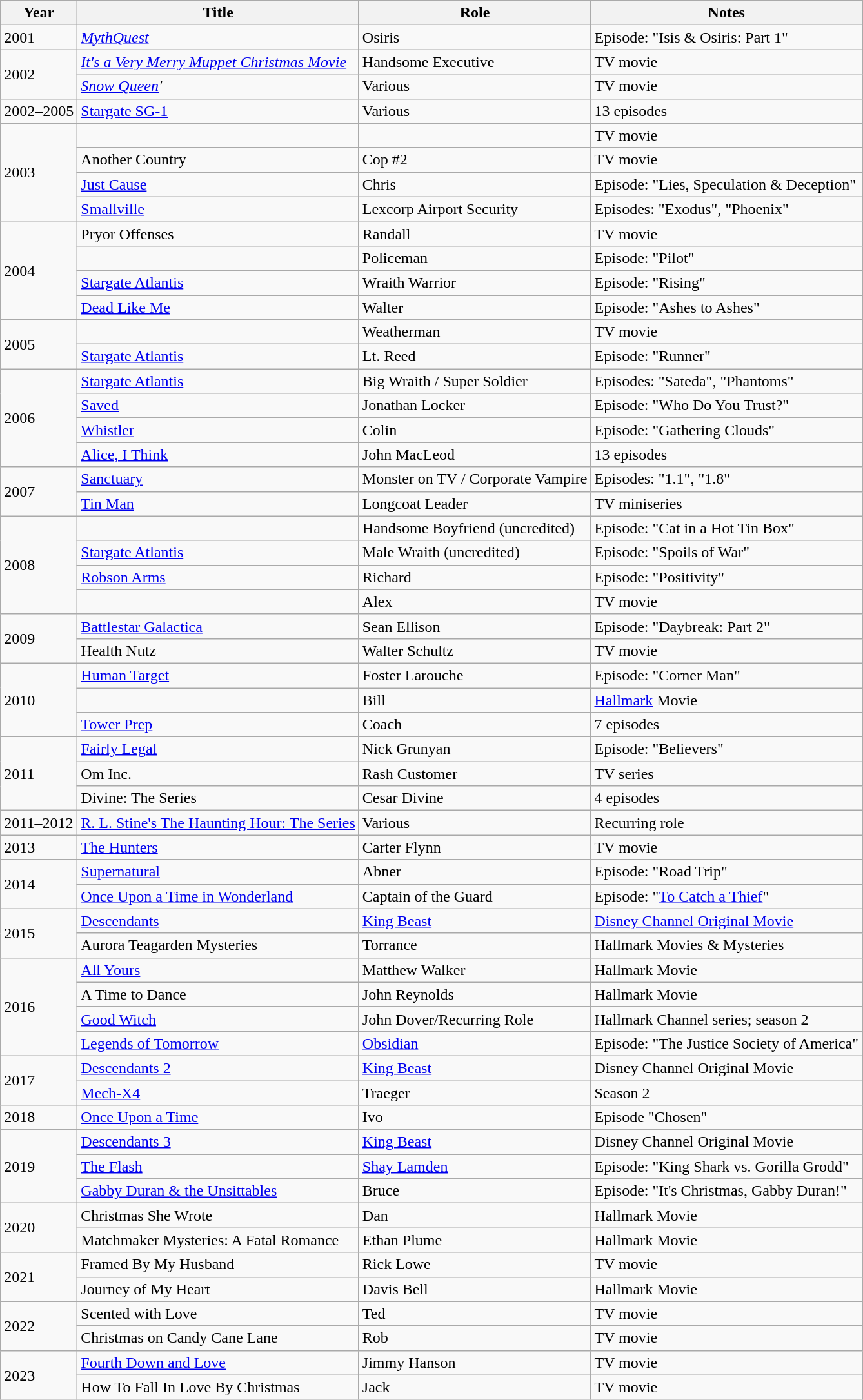<table class="wikitable sortable">
<tr>
<th>Year</th>
<th>Title</th>
<th>Role</th>
<th class="unsortable">Notes</th>
</tr>
<tr>
<td>2001</td>
<td><em><a href='#'>MythQuest</a></em></td>
<td>Osiris</td>
<td>Episode: "Isis & Osiris: Part 1"</td>
</tr>
<tr>
<td rowspan="2">2002</td>
<td><em><a href='#'>It's a Very Merry Muppet Christmas Movie</a></em></td>
<td>Handsome Executive</td>
<td>TV movie</td>
</tr>
<tr>
<td><em><a href='#'>Snow Queen</a>'</td>
<td>Various</td>
<td>TV movie</td>
</tr>
<tr>
<td>2002–2005</td>
<td></em><a href='#'>Stargate SG-1</a><em></td>
<td>Various</td>
<td>13 episodes</td>
</tr>
<tr>
<td rowspan="4">2003</td>
<td></em><em></td>
<td></td>
<td>TV movie</td>
</tr>
<tr>
<td></em>Another Country<em></td>
<td>Cop #2</td>
<td>TV movie</td>
</tr>
<tr>
<td></em><a href='#'>Just Cause</a><em></td>
<td>Chris</td>
<td>Episode: "Lies, Speculation & Deception"</td>
</tr>
<tr>
<td></em><a href='#'>Smallville</a><em></td>
<td>Lexcorp Airport Security</td>
<td>Episodes: "Exodus", "Phoenix"</td>
</tr>
<tr>
<td rowspan="4">2004</td>
<td></em>Pryor Offenses<em></td>
<td>Randall</td>
<td>TV movie</td>
</tr>
<tr>
<td></em><em></td>
<td>Policeman</td>
<td>Episode: "Pilot"</td>
</tr>
<tr>
<td></em><a href='#'>Stargate Atlantis</a><em></td>
<td>Wraith Warrior</td>
<td>Episode: "Rising"</td>
</tr>
<tr>
<td></em><a href='#'>Dead Like Me</a><em></td>
<td>Walter</td>
<td>Episode: "Ashes to Ashes"</td>
</tr>
<tr>
<td rowspan="2">2005</td>
<td></em><em></td>
<td>Weatherman</td>
<td>TV movie</td>
</tr>
<tr>
<td></em><a href='#'>Stargate Atlantis</a><em></td>
<td>Lt. Reed</td>
<td>Episode: "Runner"</td>
</tr>
<tr>
<td rowspan="4">2006</td>
<td></em><a href='#'>Stargate Atlantis</a><em></td>
<td>Big Wraith / Super Soldier</td>
<td>Episodes: "Sateda", "Phantoms"</td>
</tr>
<tr>
<td></em><a href='#'>Saved</a><em></td>
<td>Jonathan Locker</td>
<td>Episode: "Who Do You Trust?"</td>
</tr>
<tr>
<td></em><a href='#'>Whistler</a><em></td>
<td>Colin</td>
<td>Episode: "Gathering Clouds"</td>
</tr>
<tr>
<td></em><a href='#'>Alice, I Think</a><em></td>
<td>John MacLeod</td>
<td>13 episodes</td>
</tr>
<tr>
<td rowspan="2">2007</td>
<td></em><a href='#'>Sanctuary</a><em></td>
<td>Monster on TV / Corporate Vampire</td>
<td>Episodes: "1.1", "1.8"</td>
</tr>
<tr>
<td></em><a href='#'>Tin Man</a><em></td>
<td>Longcoat Leader</td>
<td>TV miniseries</td>
</tr>
<tr>
<td rowspan="4">2008</td>
<td></em><em></td>
<td>Handsome Boyfriend (uncredited)</td>
<td>Episode: "Cat in a Hot Tin Box"</td>
</tr>
<tr>
<td></em><a href='#'>Stargate Atlantis</a><em></td>
<td>Male Wraith (uncredited)</td>
<td>Episode: "Spoils of War"</td>
</tr>
<tr>
<td></em><a href='#'>Robson Arms</a><em></td>
<td>Richard</td>
<td>Episode: "Positivity"</td>
</tr>
<tr>
<td></em><em></td>
<td>Alex</td>
<td>TV movie</td>
</tr>
<tr>
<td rowspan="2">2009</td>
<td></em><a href='#'>Battlestar Galactica</a><em></td>
<td>Sean Ellison</td>
<td>Episode: "Daybreak: Part 2"</td>
</tr>
<tr>
<td></em>Health Nutz<em></td>
<td>Walter Schultz</td>
<td>TV movie</td>
</tr>
<tr>
<td rowspan="3">2010</td>
<td></em><a href='#'>Human Target</a><em></td>
<td>Foster Larouche</td>
<td>Episode: "Corner Man"</td>
</tr>
<tr>
<td></em><em></td>
<td>Bill</td>
<td><a href='#'>Hallmark</a> Movie</td>
</tr>
<tr>
<td></em><a href='#'>Tower Prep</a><em></td>
<td>Coach</td>
<td>7 episodes</td>
</tr>
<tr>
<td rowspan="3">2011</td>
<td></em><a href='#'>Fairly Legal</a><em></td>
<td>Nick Grunyan</td>
<td>Episode: "Believers"</td>
</tr>
<tr>
<td></em>Om Inc.<em></td>
<td>Rash Customer</td>
<td>TV series</td>
</tr>
<tr>
<td></em>Divine: The Series<em></td>
<td>Cesar Divine</td>
<td>4 episodes</td>
</tr>
<tr>
<td>2011–2012</td>
<td></em><a href='#'>R. L. Stine's The Haunting Hour: The Series</a><em></td>
<td>Various</td>
<td>Recurring role</td>
</tr>
<tr>
<td>2013</td>
<td data-sort-value="Hunters, The"></em><a href='#'>The Hunters</a><em></td>
<td>Carter Flynn</td>
<td>TV movie</td>
</tr>
<tr>
<td rowspan="2">2014</td>
<td></em><a href='#'>Supernatural</a><em></td>
<td>Abner</td>
<td>Episode: "Road Trip"</td>
</tr>
<tr>
<td></em><a href='#'>Once Upon a Time in Wonderland</a><em></td>
<td>Captain of the Guard</td>
<td>Episode: "<a href='#'>To Catch a Thief</a>"</td>
</tr>
<tr>
<td rowspan="2">2015</td>
<td></em><a href='#'>Descendants</a><em></td>
<td><a href='#'>King Beast</a></td>
<td><a href='#'>Disney Channel Original Movie</a></td>
</tr>
<tr>
<td></em>Aurora Teagarden Mysteries<em></td>
<td>Torrance</td>
<td>Hallmark Movies & Mysteries</td>
</tr>
<tr>
<td rowspan="4">2016</td>
<td></em><a href='#'>All Yours</a><em></td>
<td>Matthew Walker</td>
<td>Hallmark Movie</td>
</tr>
<tr>
<td data-sort-value="Time to Dance, A"></em>A Time to Dance<em></td>
<td>John Reynolds</td>
<td>Hallmark Movie</td>
</tr>
<tr>
<td></em><a href='#'>Good Witch</a><em></td>
<td>John Dover/Recurring Role</td>
<td>Hallmark Channel series; season 2</td>
</tr>
<tr>
<td></em><a href='#'>Legends of Tomorrow</a><em></td>
<td><a href='#'>Obsidian</a></td>
<td>Episode: "The Justice Society of America"</td>
</tr>
<tr>
<td rowspan="2">2017</td>
<td></em><a href='#'>Descendants 2</a><em></td>
<td><a href='#'>King Beast</a></td>
<td>Disney Channel Original Movie</td>
</tr>
<tr>
<td></em><a href='#'>Mech-X4</a><em></td>
<td>Traeger</td>
<td>Season 2</td>
</tr>
<tr>
<td>2018</td>
<td></em><a href='#'>Once Upon a Time</a><em></td>
<td>Ivo</td>
<td>Episode "Chosen"</td>
</tr>
<tr>
<td rowspan="3">2019</td>
<td></em><a href='#'>Descendants 3</a><em></td>
<td><a href='#'>King Beast</a></td>
<td>Disney Channel Original Movie</td>
</tr>
<tr>
<td data-sort-value="Flash, The"></em><a href='#'>The Flash</a><em></td>
<td><a href='#'>Shay Lamden</a></td>
<td>Episode: "King Shark vs. Gorilla Grodd"</td>
</tr>
<tr>
<td></em><a href='#'>Gabby Duran & the Unsittables</a><em></td>
<td>Bruce</td>
<td>Episode: "It's Christmas, Gabby Duran!"</td>
</tr>
<tr>
<td rowspan="2">2020</td>
<td></em>Christmas She Wrote<em></td>
<td>Dan</td>
<td>Hallmark Movie</td>
</tr>
<tr>
<td></em>Matchmaker Mysteries: A Fatal Romance<em></td>
<td>Ethan Plume</td>
<td>Hallmark Movie</td>
</tr>
<tr>
<td rowspan="2">2021</td>
<td></em>Framed By My Husband<em></td>
<td>Rick Lowe</td>
<td>TV movie</td>
</tr>
<tr>
<td></em>Journey of My Heart<em></td>
<td>Davis Bell</td>
<td>Hallmark Movie</td>
</tr>
<tr>
<td rowspan="2">2022</td>
<td></em>Scented with Love<em></td>
<td>Ted</td>
<td>TV movie</td>
</tr>
<tr>
<td></em>Christmas on Candy Cane Lane<em></td>
<td>Rob</td>
<td>TV movie</td>
</tr>
<tr>
<td rowspan="2">2023</td>
<td></em><a href='#'>Fourth Down and Love</a><em></td>
<td>Jimmy Hanson</td>
<td>TV movie</td>
</tr>
<tr>
<td></em>How To Fall In Love By Christmas<em></td>
<td>Jack</td>
<td>TV movie</td>
</tr>
</table>
